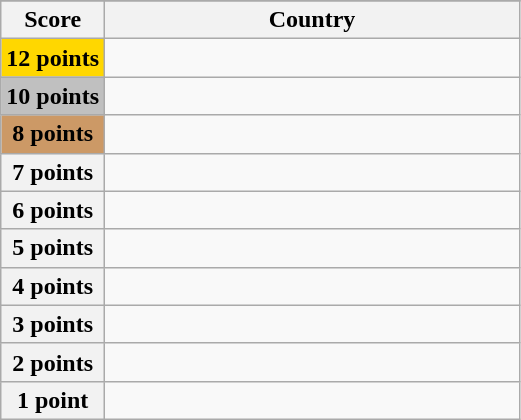<table class="wikitable">
<tr>
</tr>
<tr>
<th scope="col" width="20%">Score</th>
<th scope="col">Country</th>
</tr>
<tr>
<th scope="row" style="background:gold">12 points</th>
<td></td>
</tr>
<tr>
<th scope="row" style="background:silver">10 points</th>
<td></td>
</tr>
<tr>
<th scope="row" style="background:#CC9966">8 points</th>
<td></td>
</tr>
<tr>
<th scope="row">7 points</th>
<td></td>
</tr>
<tr>
<th scope="row">6 points</th>
<td></td>
</tr>
<tr>
<th scope="row">5 points</th>
<td></td>
</tr>
<tr>
<th scope="row">4 points</th>
<td></td>
</tr>
<tr>
<th scope="row">3 points</th>
<td></td>
</tr>
<tr>
<th scope="row">2 points</th>
<td></td>
</tr>
<tr>
<th scope="row">1 point</th>
<td></td>
</tr>
</table>
